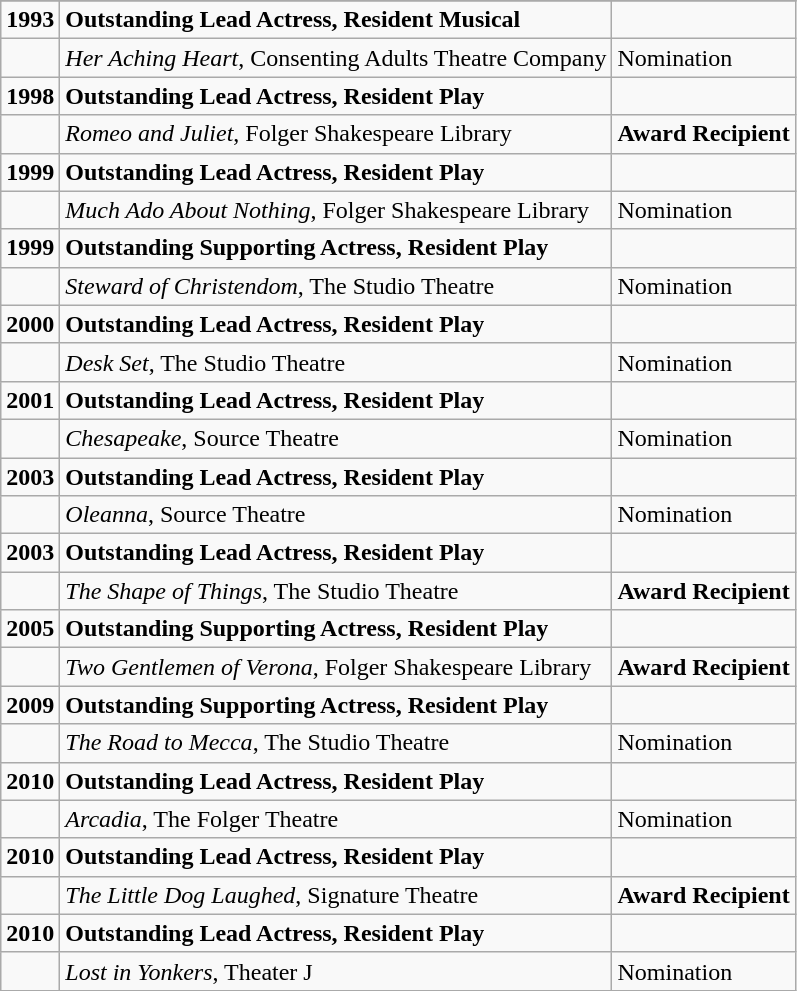<table class="wikitable">
<tr>
</tr>
<tr>
<td><strong>1993</strong></td>
<td><strong>Outstanding Lead Actress, Resident Musical</strong></td>
<td></td>
</tr>
<tr>
<td></td>
<td><em>Her Aching Heart</em>, Consenting Adults Theatre Company</td>
<td>Nomination</td>
</tr>
<tr>
<td><strong>1998</strong></td>
<td><strong>Outstanding Lead Actress, Resident Play</strong></td>
<td></td>
</tr>
<tr>
<td></td>
<td><em>Romeo and Juliet</em>, Folger Shakespeare Library</td>
<td><strong>Award Recipient</strong></td>
</tr>
<tr>
<td><strong>1999</strong></td>
<td><strong>Outstanding Lead Actress, Resident Play</strong></td>
<td></td>
</tr>
<tr>
<td></td>
<td><em>Much Ado About Nothing</em>, Folger Shakespeare Library</td>
<td>Nomination</td>
</tr>
<tr>
<td><strong>1999</strong></td>
<td><strong>Outstanding Supporting Actress, Resident Play</strong></td>
<td></td>
</tr>
<tr>
<td></td>
<td><em>Steward of Christendom</em>, The Studio Theatre</td>
<td>Nomination</td>
</tr>
<tr>
<td><strong>2000</strong></td>
<td><strong>Outstanding Lead Actress, Resident Play</strong></td>
<td></td>
</tr>
<tr>
<td></td>
<td><em>Desk Set</em>, The Studio Theatre</td>
<td>Nomination</td>
</tr>
<tr>
<td><strong>2001</strong></td>
<td><strong>Outstanding Lead Actress, Resident Play</strong></td>
<td></td>
</tr>
<tr>
<td></td>
<td><em>Chesapeake</em>, Source Theatre</td>
<td>Nomination</td>
</tr>
<tr>
<td><strong>2003</strong></td>
<td><strong>Outstanding Lead Actress, Resident Play</strong></td>
<td></td>
</tr>
<tr>
<td></td>
<td><em>Oleanna</em>, Source Theatre</td>
<td>Nomination</td>
</tr>
<tr>
<td><strong>2003</strong></td>
<td><strong>Outstanding Lead Actress, Resident Play</strong></td>
<td></td>
</tr>
<tr>
<td></td>
<td><em>The Shape of Things</em>, The Studio Theatre</td>
<td><strong>Award Recipient</strong></td>
</tr>
<tr>
<td><strong>2005</strong></td>
<td><strong>Outstanding Supporting Actress, Resident Play</strong></td>
<td></td>
</tr>
<tr>
<td></td>
<td><em>Two Gentlemen of Verona</em>, Folger Shakespeare Library</td>
<td><strong>Award Recipient</strong></td>
</tr>
<tr>
<td><strong>2009</strong></td>
<td><strong>Outstanding Supporting Actress, Resident Play</strong></td>
<td></td>
</tr>
<tr>
<td></td>
<td><em>The Road to Mecca</em>, The Studio Theatre</td>
<td>Nomination</td>
</tr>
<tr>
<td><strong>2010</strong></td>
<td><strong>Outstanding Lead Actress, Resident Play</strong></td>
<td></td>
</tr>
<tr>
<td></td>
<td><em>Arcadia</em>, The Folger Theatre</td>
<td>Nomination</td>
</tr>
<tr>
<td><strong>2010</strong></td>
<td><strong>Outstanding Lead Actress, Resident Play</strong></td>
<td></td>
</tr>
<tr>
<td></td>
<td><em>The Little Dog Laughed</em>, Signature Theatre</td>
<td><strong>Award Recipient</strong></td>
</tr>
<tr>
<td><strong>2010</strong></td>
<td><strong>Outstanding Lead Actress, Resident Play</strong></td>
<td></td>
</tr>
<tr>
<td></td>
<td><em>Lost in Yonkers</em>, Theater J</td>
<td>Nomination</td>
</tr>
</table>
